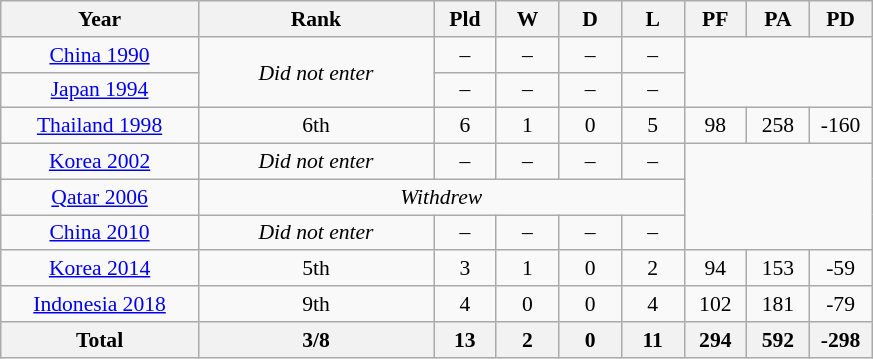<table class="wikitable" style="text-align: center;font-size:90%;">
<tr>
<th width=125>Year</th>
<th width=150>Rank</th>
<th width=35>Pld</th>
<th width=35>W</th>
<th width=35>D</th>
<th width=35>L</th>
<th width=35>PF</th>
<th width=35>PA</th>
<th width=35>PD</th>
</tr>
<tr>
<td><a href='#'>China 1990</a></td>
<td rowspan=2><em>Did not enter</em></td>
<td>–</td>
<td>–</td>
<td>–</td>
<td>–</td>
</tr>
<tr>
<td><a href='#'>Japan 1994</a></td>
<td>–</td>
<td>–</td>
<td>–</td>
<td>–</td>
</tr>
<tr>
<td><a href='#'>Thailand 1998</a></td>
<td>6th</td>
<td>6</td>
<td>1</td>
<td>0</td>
<td>5</td>
<td>98</td>
<td>258</td>
<td>-160</td>
</tr>
<tr>
<td><a href='#'>Korea 2002</a></td>
<td><em>Did not enter</em></td>
<td>–</td>
<td>–</td>
<td>–</td>
<td>–</td>
</tr>
<tr>
<td><a href='#'>Qatar 2006</a></td>
<td colspan="5"><em>Withdrew</em></td>
</tr>
<tr>
<td><a href='#'>China 2010</a></td>
<td><em>Did not enter</em></td>
<td>–</td>
<td>–</td>
<td>–</td>
<td>–</td>
</tr>
<tr>
<td><a href='#'>Korea 2014</a></td>
<td>5th</td>
<td>3</td>
<td>1</td>
<td>0</td>
<td>2</td>
<td>94</td>
<td>153</td>
<td>-59</td>
</tr>
<tr>
<td><a href='#'>Indonesia 2018</a></td>
<td>9th</td>
<td>4</td>
<td>0</td>
<td>0</td>
<td>4</td>
<td>102</td>
<td>181</td>
<td>-79</td>
</tr>
<tr>
<th>Total</th>
<th>3/8</th>
<th>13</th>
<th>2</th>
<th>0</th>
<th>11</th>
<th>294</th>
<th>592</th>
<th>-298</th>
</tr>
</table>
